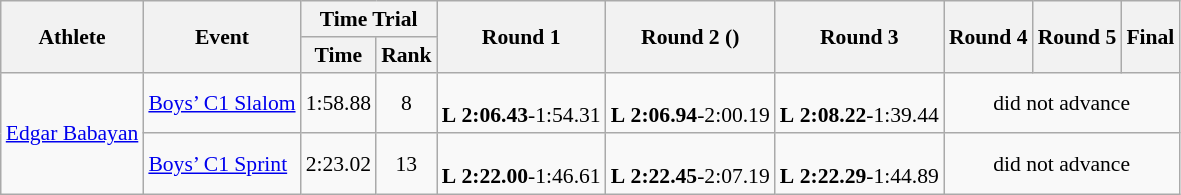<table class="wikitable" border="1" style="font-size:90%">
<tr>
<th rowspan=2>Athlete</th>
<th rowspan=2>Event</th>
<th colspan=2>Time Trial</th>
<th rowspan=2>Round 1</th>
<th rowspan=2>Round 2 ()</th>
<th rowspan=2>Round 3</th>
<th rowspan=2>Round 4</th>
<th rowspan=2>Round 5</th>
<th rowspan=2>Final</th>
</tr>
<tr>
<th>Time</th>
<th>Rank</th>
</tr>
<tr>
<td rowspan=2><a href='#'>Edgar Babayan</a></td>
<td><a href='#'>Boys’ C1 Slalom</a></td>
<td align=center>1:58.88</td>
<td align=center>8</td>
<td align=center><br><strong>L</strong> <strong>2:06.43</strong>-1:54.31</td>
<td align=center><br><strong>L</strong> <strong>2:06.94</strong>-2:00.19</td>
<td align=center><br><strong>L</strong> <strong>2:08.22</strong>-1:39.44</td>
<td align=center colspan=3>did not advance</td>
</tr>
<tr>
<td><a href='#'>Boys’ C1 Sprint</a></td>
<td align=center>2:23.02</td>
<td align=center>13</td>
<td align=center><br><strong>L</strong> <strong>2:22.00</strong>-1:46.61</td>
<td align=center><br><strong>L</strong> <strong>2:22.45</strong>-2:07.19</td>
<td align=center><br><strong>L</strong> <strong>2:22.29</strong>-1:44.89</td>
<td align=center colspan=3>did not advance</td>
</tr>
</table>
